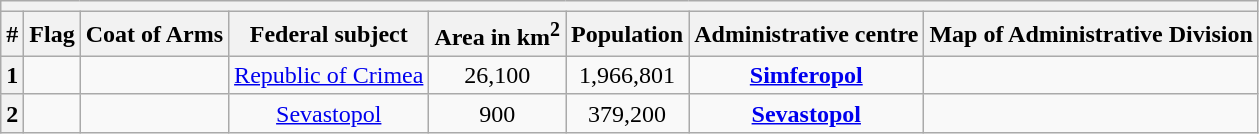<table class="wikitable sortable" style="text-align: center">
<tr>
<th colspan="8"></th>
</tr>
<tr>
<th>#</th>
<th>Flag</th>
<th>Coat of Arms</th>
<th>Federal subject</th>
<th>Area in km<sup>2</sup></th>
<th>Population</th>
<th>Administrative centre</th>
<th>Map of Administrative Division</th>
</tr>
<tr>
<th>1</th>
<td></td>
<td></td>
<td><a href='#'>Republic of Crimea</a></td>
<td>26,100</td>
<td>1,966,801</td>
<td><strong><a href='#'>Simferopol</a></strong></td>
<td></td>
</tr>
<tr>
<th>2</th>
<td></td>
<td></td>
<td><a href='#'>Sevastopol</a></td>
<td>900</td>
<td>379,200</td>
<td><strong><a href='#'>Sevastopol</a></strong></td>
<td></td>
</tr>
</table>
